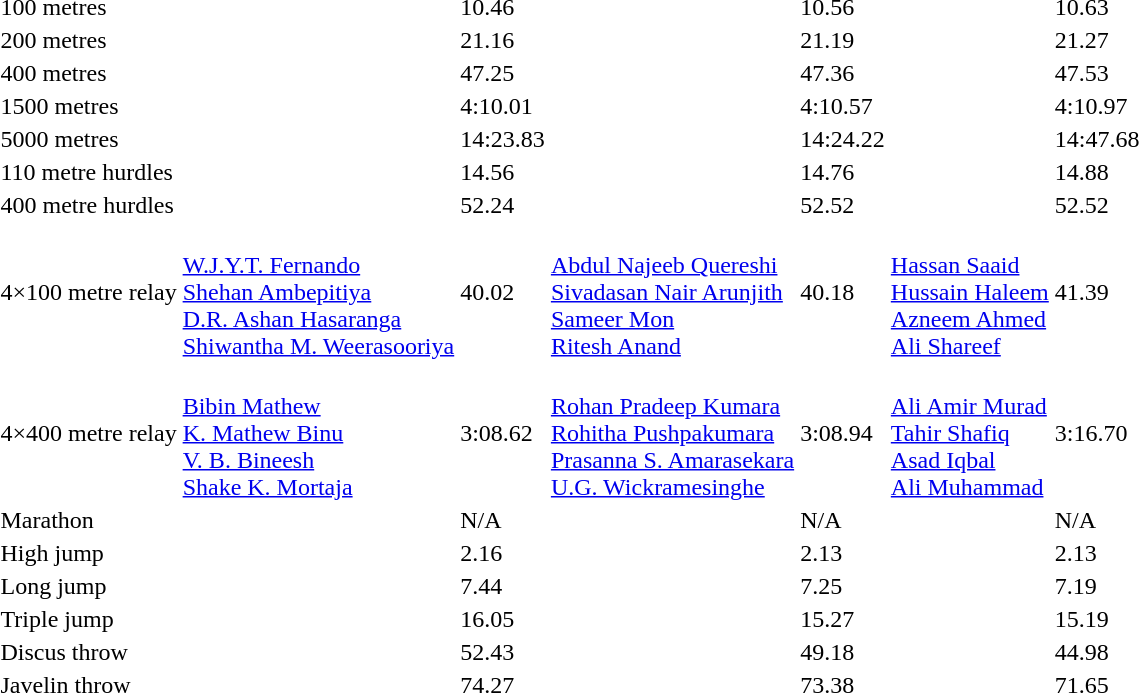<table>
<tr>
<td>100 metres</td>
<td></td>
<td>10.46</td>
<td></td>
<td>10.56</td>
<td></td>
<td>10.63</td>
</tr>
<tr>
<td>200 metres</td>
<td></td>
<td>21.16</td>
<td></td>
<td>21.19</td>
<td></td>
<td>21.27</td>
</tr>
<tr>
<td>400 metres</td>
<td></td>
<td>47.25</td>
<td></td>
<td>47.36</td>
<td></td>
<td>47.53</td>
</tr>
<tr>
<td>1500 metres</td>
<td></td>
<td>4:10.01</td>
<td></td>
<td>4:10.57</td>
<td></td>
<td>4:10.97</td>
</tr>
<tr>
<td>5000 metres</td>
<td></td>
<td>14:23.83</td>
<td></td>
<td>14:24.22</td>
<td></td>
<td>14:47.68</td>
</tr>
<tr>
<td>110 metre hurdles</td>
<td></td>
<td>14.56</td>
<td></td>
<td>14.76</td>
<td></td>
<td>14.88</td>
</tr>
<tr>
<td>400 metre hurdles</td>
<td></td>
<td>52.24</td>
<td></td>
<td>52.52</td>
<td></td>
<td>52.52</td>
</tr>
<tr>
<td>4×100 metre relay</td>
<td><br><a href='#'>W.J.Y.T. Fernando</a><br><a href='#'>Shehan Ambepitiya</a><br><a href='#'>D.R. Ashan Hasaranga</a><br><a href='#'>Shiwantha M. Weerasooriya</a></td>
<td>40.02</td>
<td><br><a href='#'>Abdul Najeeb Quereshi</a><br><a href='#'>Sivadasan Nair Arunjith</a><br><a href='#'>Sameer Mon</a><br><a href='#'>Ritesh Anand</a></td>
<td>40.18</td>
<td><br><a href='#'>Hassan Saaid</a><br><a href='#'>Hussain Haleem</a><br><a href='#'>Azneem Ahmed</a><br><a href='#'>Ali Shareef</a></td>
<td>41.39 </td>
</tr>
<tr>
<td>4×400 metre relay</td>
<td><br><a href='#'>Bibin Mathew</a><br><a href='#'>K. Mathew Binu</a><br><a href='#'>V. B. Bineesh</a><br><a href='#'>Shake K. Mortaja</a></td>
<td>3:08.62</td>
<td><br><a href='#'>Rohan Pradeep Kumara</a><br><a href='#'>Rohitha Pushpakumara</a><br><a href='#'>Prasanna S. Amarasekara</a><br><a href='#'>U.G. Wickramesinghe</a></td>
<td>3:08.94</td>
<td><br><a href='#'>Ali Amir Murad</a><br><a href='#'>Tahir Shafiq</a><br><a href='#'>Asad Iqbal</a><br><a href='#'>Ali Muhammad</a></td>
<td>3:16.70</td>
</tr>
<tr>
<td>Marathon</td>
<td></td>
<td>N/A</td>
<td></td>
<td>N/A</td>
<td></td>
<td>N/A</td>
</tr>
<tr>
<td>High jump</td>
<td></td>
<td>2.16</td>
<td></td>
<td>2.13</td>
<td></td>
<td>2.13</td>
</tr>
<tr>
<td>Long jump</td>
<td></td>
<td>7.44</td>
<td></td>
<td>7.25</td>
<td></td>
<td>7.19</td>
</tr>
<tr>
<td>Triple jump</td>
<td></td>
<td>16.05</td>
<td></td>
<td>15.27</td>
<td></td>
<td>15.19</td>
</tr>
<tr>
<td>Discus throw</td>
<td></td>
<td>52.43</td>
<td></td>
<td>49.18</td>
<td></td>
<td>44.98 </td>
</tr>
<tr>
<td>Javelin throw</td>
<td></td>
<td>74.27</td>
<td></td>
<td>73.38</td>
<td></td>
<td>71.65</td>
</tr>
</table>
